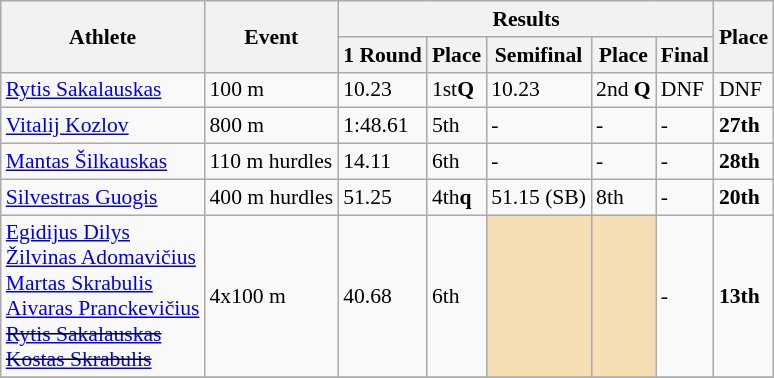<table class=wikitable style="font-size:90%">
<tr>
<th rowspan=2>Athlete</th>
<th rowspan=2>Event</th>
<th colspan=5>Results</th>
<th rowspan=2>Place</th>
</tr>
<tr>
<th>1 Round</th>
<th>Place</th>
<th>Semifinal</th>
<th>Place</th>
<th>Final</th>
</tr>
<tr>
<td><a href='#'>Rytis Sakalauskas</a></td>
<td>100 m</td>
<td>10.23</td>
<td>1st<strong>Q</strong></td>
<td>10.23</td>
<td>2nd <strong>Q</strong></td>
<td>DNF</td>
<td>DNF</td>
</tr>
<tr>
<td><a href='#'>Vitalij Kozlov</a></td>
<td>800 m</td>
<td>1:48.61</td>
<td>5th</td>
<td>-</td>
<td>-</td>
<td>-</td>
<td><strong>27th</strong></td>
</tr>
<tr>
<td><a href='#'>Mantas Šilkauskas</a></td>
<td>110 m hurdles</td>
<td>14.11</td>
<td>6th</td>
<td>-</td>
<td>-</td>
<td>-</td>
<td><strong>28th</strong></td>
</tr>
<tr>
<td><a href='#'>Silvestras Guogis</a></td>
<td>400 m hurdles</td>
<td>51.25</td>
<td>4th<strong>q</strong></td>
<td>51.15 (SB)</td>
<td>8th</td>
<td>-</td>
<td><strong>20th</strong></td>
</tr>
<tr>
<td><a href='#'>Egidijus Dilys</a> <br> <a href='#'>Žilvinas Adomavičius</a> <br> <a href='#'>Martas Skrabulis</a> <br> <a href='#'>Aivaras Pranckevičius</a> <br> <s><a href='#'>Rytis Sakalauskas</a></s> <br> <s><a href='#'>Kostas Skrabulis</a></s></td>
<td>4x100 m</td>
<td>40.68</td>
<td>6th</td>
<td bgcolor="wheat"></td>
<td bgcolor="wheat"></td>
<td>-</td>
<td><strong>13th</strong></td>
</tr>
<tr>
</tr>
</table>
